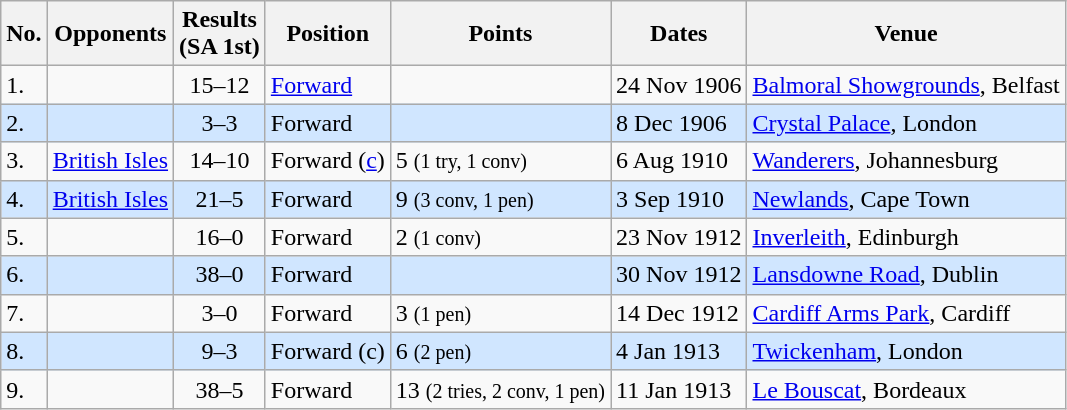<table class="wikitable sortable">
<tr>
<th>No.</th>
<th>Opponents</th>
<th>Results<br>(SA 1st)</th>
<th>Position</th>
<th>Points</th>
<th>Dates</th>
<th>Venue</th>
</tr>
<tr>
<td>1.</td>
<td></td>
<td align="center">15–12</td>
<td><a href='#'>Forward</a></td>
<td></td>
<td>24 Nov 1906</td>
<td><a href='#'>Balmoral Showgrounds</a>, Belfast</td>
</tr>
<tr style="background: #D0E6FF;">
<td>2.</td>
<td></td>
<td align="center">3–3</td>
<td>Forward</td>
<td></td>
<td>8 Dec 1906</td>
<td><a href='#'>Crystal Palace</a>, London</td>
</tr>
<tr>
<td>3.</td>
<td> <a href='#'>British Isles</a></td>
<td align="center">14–10</td>
<td>Forward (<a href='#'>c</a>)</td>
<td>5 <small>(1 try, 1 conv)</small></td>
<td>6 Aug 1910</td>
<td><a href='#'>Wanderers</a>, Johannesburg</td>
</tr>
<tr style="background: #D0E6FF;">
<td>4.</td>
<td> <a href='#'>British Isles</a></td>
<td align="center">21–5</td>
<td>Forward</td>
<td>9 <small>(3 conv, 1 pen)</small></td>
<td>3 Sep 1910</td>
<td><a href='#'>Newlands</a>, Cape Town</td>
</tr>
<tr>
<td>5.</td>
<td></td>
<td align="center">16–0</td>
<td>Forward</td>
<td>2 <small>(1 conv)</small></td>
<td>23 Nov 1912</td>
<td><a href='#'>Inverleith</a>, Edinburgh</td>
</tr>
<tr style="background: #D0E6FF;">
<td>6.</td>
<td></td>
<td align="center">38–0</td>
<td>Forward</td>
<td></td>
<td>30 Nov 1912</td>
<td><a href='#'>Lansdowne Road</a>, Dublin</td>
</tr>
<tr>
<td>7.</td>
<td></td>
<td align="center">3–0</td>
<td>Forward</td>
<td>3 <small>(1 pen)</small></td>
<td>14 Dec 1912</td>
<td><a href='#'>Cardiff Arms Park</a>, Cardiff</td>
</tr>
<tr style="background: #D0E6FF;">
<td>8.</td>
<td></td>
<td align="center">9–3</td>
<td>Forward (c)</td>
<td>6 <small>(2 pen)</small></td>
<td>4 Jan 1913</td>
<td><a href='#'>Twickenham</a>, London</td>
</tr>
<tr>
<td>9.</td>
<td></td>
<td align="center">38–5</td>
<td>Forward</td>
<td>13 <small>(2 tries, 2 conv, 1 pen)</small></td>
<td>11 Jan 1913</td>
<td><a href='#'>Le Bouscat</a>, Bordeaux</td>
</tr>
</table>
